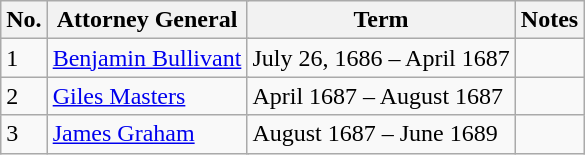<table class="wikitable">
<tr>
<th>No.</th>
<th colspan="2">Attorney General</th>
<th>Term</th>
<th>Notes</th>
</tr>
<tr>
<td>1</td>
<td colspan="2"><a href='#'>Benjamin Bullivant</a></td>
<td>July 26, 1686 – April 1687</td>
<td></td>
</tr>
<tr>
<td>2</td>
<td colspan="2"><a href='#'>Giles Masters</a></td>
<td>April 1687 – August 1687</td>
<td></td>
</tr>
<tr>
<td>3</td>
<td colspan="2"><a href='#'>James Graham</a></td>
<td>August 1687 – June 1689</td>
<td></td>
</tr>
</table>
